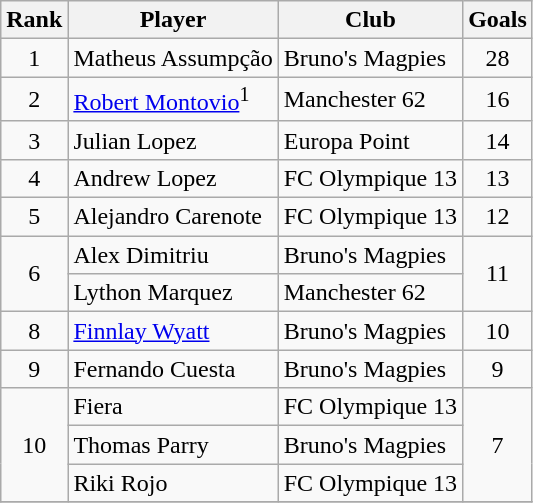<table class="wikitable" style="text-align:center">
<tr>
<th>Rank</th>
<th>Player</th>
<th>Club</th>
<th>Goals</th>
</tr>
<tr>
<td>1</td>
<td align="left"> Matheus Assumpção</td>
<td align="left">Bruno's Magpies</td>
<td>28</td>
</tr>
<tr>
<td>2</td>
<td align="left"> <a href='#'>Robert Montovio</a><sup>1</sup></td>
<td align="left">Manchester 62</td>
<td>16</td>
</tr>
<tr>
<td>3</td>
<td align="left"> Julian Lopez</td>
<td align="left">Europa Point</td>
<td>14</td>
</tr>
<tr>
<td rowspan=1>4</td>
<td align="left"> Andrew Lopez</td>
<td align="left">FC Olympique 13</td>
<td rowspan=1>13</td>
</tr>
<tr>
<td>5</td>
<td align="left"> Alejandro Carenote</td>
<td align="left">FC Olympique 13</td>
<td>12</td>
</tr>
<tr>
<td rowspan=2>6</td>
<td align="left"> Alex Dimitriu</td>
<td align="left">Bruno's Magpies</td>
<td rowspan=2>11</td>
</tr>
<tr>
<td align="left"> Lython Marquez</td>
<td align="left">Manchester 62</td>
</tr>
<tr>
<td rowspan=1>8</td>
<td align="left"> <a href='#'>Finnlay Wyatt</a></td>
<td align="left">Bruno's Magpies</td>
<td rowspan=1>10</td>
</tr>
<tr>
<td>9</td>
<td align="left"> Fernando Cuesta</td>
<td align="left">Bruno's Magpies</td>
<td>9</td>
</tr>
<tr>
<td rowspan=3>10</td>
<td align="left"> Fiera</td>
<td align="left">FC Olympique 13</td>
<td rowspan=3>7</td>
</tr>
<tr>
<td align="left"> Thomas Parry</td>
<td align="left">Bruno's Magpies</td>
</tr>
<tr>
<td align="left"> Riki Rojo</td>
<td align="left">FC Olympique 13</td>
</tr>
<tr>
</tr>
</table>
